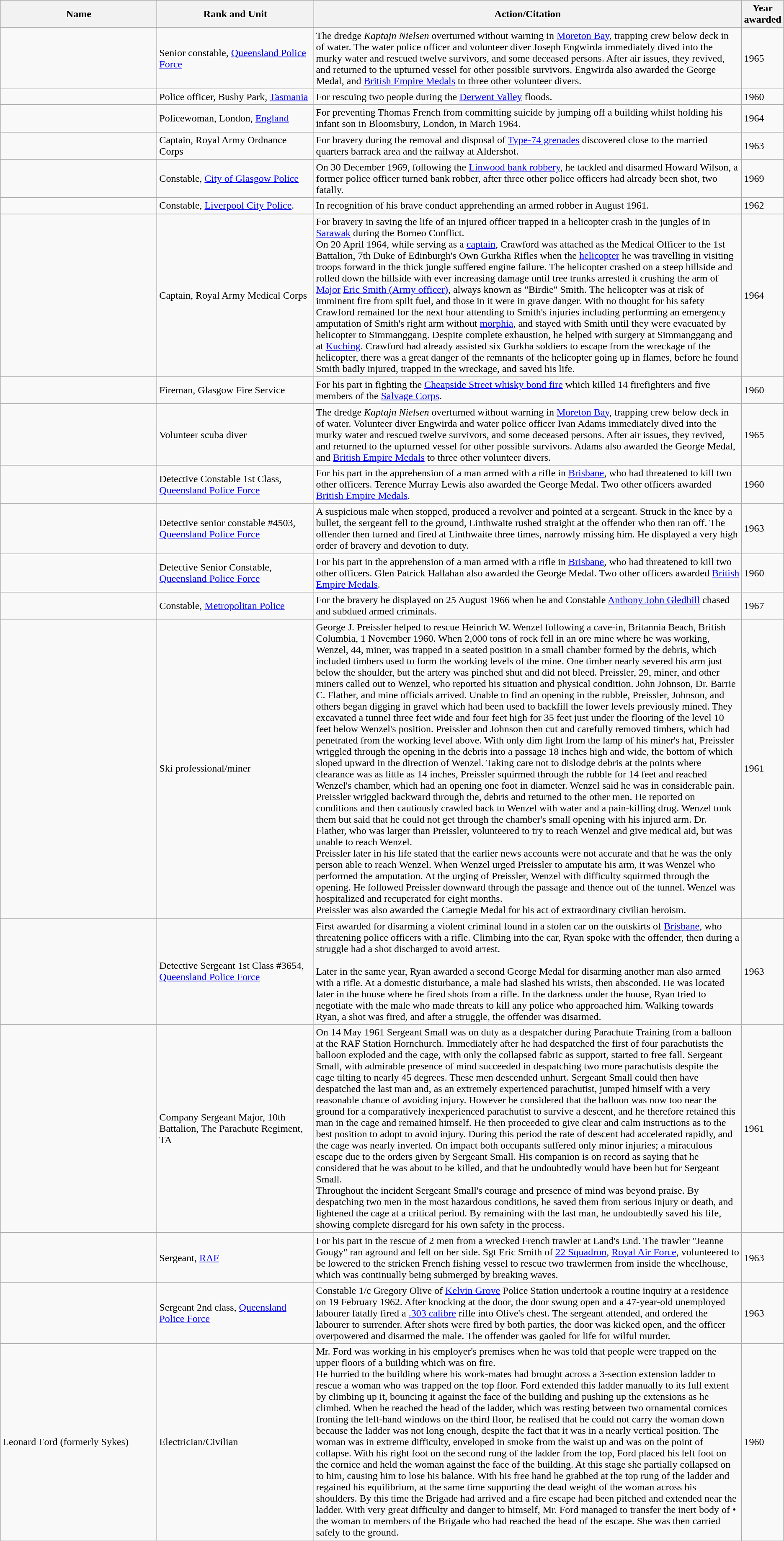<table class="wikitable sortable">
<tr>
<th scope="col" width="20%">Name</th>
<th scope="col" width="20%">Rank and Unit</th>
<th>Action/Citation</th>
<th scope="col" width="50">Year<br>awarded</th>
</tr>
<tr>
<td></td>
<td>Senior constable, <a href='#'>Queensland Police Force</a></td>
<td>The dredge <em>Kaptajn Nielsen</em> overturned without warning in <a href='#'>Moreton Bay</a>, trapping crew below deck in  of water.  The water police officer and volunteer diver Joseph Engwirda immediately dived into the murky water and rescued twelve survivors, and some deceased persons.  After air issues, they revived, and returned to the upturned vessel for other possible survivors. Engwirda also awarded the George Medal, and <a href='#'>British Empire Medals</a> to three other volunteer divers.</td>
<td>1965</td>
</tr>
<tr>
<td></td>
<td>Police officer, Bushy Park, <a href='#'>Tasmania</a></td>
<td>For rescuing two people during the <a href='#'>Derwent Valley</a> floods.</td>
<td>1960</td>
</tr>
<tr>
<td></td>
<td>Policewoman, London, <a href='#'>England</a></td>
<td>For preventing Thomas French from committing suicide by jumping off a building whilst holding his infant son in Bloomsbury, London, in March 1964.</td>
<td>1964</td>
</tr>
<tr>
<td></td>
<td>Captain, Royal Army Ordnance Corps</td>
<td>For bravery during the removal and disposal of <a href='#'>Type-74 grenades</a> discovered close to the married quarters barrack area and the railway at Aldershot.</td>
<td>1963</td>
</tr>
<tr>
<td></td>
<td>Constable, <a href='#'>City of Glasgow Police</a></td>
<td>On 30 December 1969, following the <a href='#'>Linwood bank robbery</a>, he tackled and disarmed Howard Wilson, a former police officer turned bank robber, after three other police officers had already been shot, two fatally.</td>
<td>1969</td>
</tr>
<tr>
<td></td>
<td>Constable, <a href='#'>Liverpool City Police</a>.</td>
<td>In recognition of his brave conduct apprehending an armed robber in August 1961.</td>
<td>1962</td>
</tr>
<tr>
<td></td>
<td>Captain, Royal Army Medical Corps</td>
<td>For bravery in saving the life of an injured officer trapped in a helicopter crash in the jungles of in <a href='#'>Sarawak</a> during the Borneo Conflict.<br>On 20 April 1964, while serving as a <a href='#'>captain</a>, Crawford was attached as the Medical Officer to the 1st Battalion, 7th Duke of Edinburgh's Own Gurkha Rifles when the <a href='#'>helicopter</a> he was travelling in visiting troops forward in the thick jungle suffered engine failure. The helicopter crashed on a steep hillside and rolled down the hillside with ever increasing damage until tree trunks arrested it crushing the arm of <a href='#'>Major</a> <a href='#'>Eric Smith (Army officer)</a>, always known as "Birdie" Smith. The helicopter was at risk of imminent fire from spilt fuel, and those in it were in grave danger. With no thought for his safety Crawford remained for the next hour attending to Smith's injuries including performing an emergency amputation of Smith's right arm without <a href='#'>morphia</a>, and stayed with Smith until they were evacuated by helicopter to Simmanggang. Despite complete exhaustion, he helped with surgery at Simmanggang and at <a href='#'>Kuching</a>. Crawford had already assisted six Gurkha soldiers to escape from the wreckage of the helicopter, there was a great danger of the remnants of the helicopter going up in flames, before he found Smith badly injured, trapped in the wreckage, and saved his life.</td>
<td>1964</td>
</tr>
<tr>
<td></td>
<td>Fireman, Glasgow Fire Service</td>
<td>For his part in fighting the <a href='#'>Cheapside Street whisky bond fire</a> which killed 14 firefighters and five members of the <a href='#'>Salvage Corps</a>.</td>
<td>1960</td>
</tr>
<tr>
<td></td>
<td>Volunteer scuba diver</td>
<td>The dredge <em>Kaptajn Nielsen</em> overturned without warning in <a href='#'>Moreton Bay</a>, trapping crew below deck in  of water.  Volunteer diver Engwirda and water police officer Ivan Adams immediately dived into the murky water and rescued twelve survivors, and some deceased persons.  After air issues, they revived, and returned to the upturned vessel for other possible survivors. Adams also awarded the George Medal, and <a href='#'>British Empire Medals</a> to three other volunteer divers.</td>
<td>1965</td>
</tr>
<tr>
<td></td>
<td>Detective Constable 1st Class, <a href='#'>Queensland Police Force</a></td>
<td>For his part in the apprehension of a man armed with a rifle in <a href='#'>Brisbane</a>, who had threatened to kill two other officers. Terence Murray Lewis also awarded the George Medal.  Two other officers awarded <a href='#'>British Empire Medals</a>.</td>
<td>1960</td>
</tr>
<tr>
<td></td>
<td>Detective senior constable #4503, <a href='#'>Queensland Police Force</a></td>
<td>A suspicious male when stopped, produced a revolver and pointed at a sergeant.  Struck in the knee by a bullet, the sergeant fell to the ground, Linthwaite rushed straight at the offender who then ran off.  The offender then turned and fired at Linthwaite three times, narrowly missing him.  He displayed a very high order of bravery and devotion to duty.</td>
<td>1963</td>
</tr>
<tr>
<td></td>
<td>Detective Senior Constable, <a href='#'>Queensland Police Force</a></td>
<td>For his part in the apprehension of a man armed with a rifle in <a href='#'>Brisbane</a>, who had threatened to kill two other officers. Glen Patrick Hallahan also awarded the George Medal.  Two other officers awarded <a href='#'>British Empire Medals</a>.</td>
<td>1960</td>
</tr>
<tr>
<td></td>
<td>Constable, <a href='#'>Metropolitan Police</a></td>
<td>For the bravery he displayed on 25 August 1966 when he and Constable <a href='#'>Anthony John Gledhill</a> chased and subdued armed criminals.</td>
<td>1967</td>
</tr>
<tr>
<td></td>
<td>Ski professional/miner</td>
<td>George J. Preissler helped to rescue Heinrich W. Wenzel following a cave-in, Britannia Beach, British Columbia, 1 November 1960.  When 2,000 tons of rock fell in an ore mine where he was working, Wenzel, 44, miner, was trapped in a seated position in a small chamber formed by the debris, which included timbers used to form the working levels of the mine. One timber nearly severed his arm just below the shoulder, but the artery was pinched shut and did not bleed.  Preissler, 29, miner, and other miners called out to Wenzel, who reported his situation and physical condition.  John Johnson, Dr. Barrie C. Flather, and mine officials arrived.  Unable to find an opening in the rubble, Preissler, Johnson, and others began digging in gravel which had been used to backfill the lower levels previously mined.  They excavated a tunnel three feet wide and four feet high for 35 feet just under the flooring of the level 10 feet below Wenzel's position.  Preissler and Johnson then cut and carefully removed timbers, which had penetrated from the working level above.  With only dim light from the lamp of his miner's hat, Preissler wriggled through the opening in the debris into a passage 18 inches high and wide, the bottom of which sloped upward in the direction of Wenzel. Taking care not to dislodge debris at the points where clearance was as little as 14 inches, Preissler squirmed through the rubble for 14 feet and reached Wenzel's chamber, which had an opening one foot in diameter.  Wenzel said he was in considerable pain.  Preissler wriggled backward through the, debris and returned to the other men.  He reported on conditions and then cautiously crawled back to Wenzel with water and a pain-killing drug.  Wenzel took them but said that he could not get through the chamber's small opening with his injured arm.  Dr. Flather, who was larger than Preissler, volunteered to try to reach Wenzel and give medical aid, but was unable to reach Wenzel.<br>Preissler later in his life stated that the earlier news accounts were not accurate and that he was the only person able to reach Wenzel.  When Wenzel urged Preissler to amputate his arm, it was Wenzel who performed the amputation. At the urging of Preissler, Wenzel with difficulty squirmed through the opening.  He followed Preissler downward through the passage and thence out of the tunnel.  Wenzel was hospitalized and recuperated for eight months.<br>Preissler was also awarded the Carnegie Medal for his act of extraordinary civilian heroism.</td>
<td>1961</td>
</tr>
<tr>
<td></td>
<td>Detective Sergeant 1st Class #3654, <a href='#'>Queensland Police Force</a></td>
<td>First awarded for disarming a violent criminal found in a stolen car on the outskirts of <a href='#'>Brisbane</a>, who threatening police officers with a rifle.  Climbing into the car, Ryan spoke with the offender, then during a struggle had a shot discharged to avoid arrest.  <br><br>Later in the same year, Ryan awarded a second George Medal for disarming another man also armed with a rifle.  At a domestic disturbance, a male had slashed his wrists, then absconded.  He was located later in the house where he fired shots from a rifle.  In the darkness under the house, Ryan tried to negotiate with the male who made threats to kill any police who approached him.  Walking towards Ryan, a shot was fired, and after a struggle, the offender was disarmed.</td>
<td>1963<br></td>
</tr>
<tr>
<td></td>
<td>Company Sergeant Major, 10th Battalion, The Parachute Regiment, TA</td>
<td>On 14 May 1961 Sergeant Small was on duty as a despatcher during Parachute Training from a balloon at the RAF Station Hornchurch. Immediately after he had despatched the first of four parachutists the balloon exploded and the cage, with only the collapsed fabric as support, started to free fall. Sergeant Small, with admirable presence of mind succeeded in despatching two more parachutists despite the cage tilting to nearly 45 degrees. These men descended unhurt. Sergeant Small could then have despatched the last man and, as an extremely experienced parachutist, jumped himself with a very reasonable chance of avoiding injury. However he considered that the balloon was now too near the ground for a comparatively inexperienced parachutist to survive a descent, and he therefore retained this man in the cage and remained himself. He then proceeded to give clear and calm instructions as to the best position to adopt to avoid injury. During this period the rate of descent had accelerated rapidly, and the cage was nearly inverted. On impact both occupants suffered only minor injuries; a miraculous escape due to the orders given by Sergeant Small. His companion is on record as saying that he considered that he was about to be killed, and that he undoubtedly would have been but for Sergeant Small.<br>Throughout the incident Sergeant Small's courage and presence of mind was beyond praise. By despatching two men in the most hazardous conditions, he saved them from serious injury or death, and lightened the cage at a critical period. By remaining with the last man, he undoubtedly saved his life, showing complete disregard for his own safety in the process.</td>
<td>1961</td>
</tr>
<tr>
<td></td>
<td>Sergeant, <a href='#'>RAF</a></td>
<td>For his part in the rescue of 2 men from a wrecked French trawler at Land's End. The trawler "Jeanne Gougy" ran aground and fell on her side. Sgt Eric Smith of <a href='#'>22 Squadron</a>, <a href='#'>Royal Air Force</a>, volunteered to be lowered to the stricken French fishing vessel to rescue two trawlermen from inside the wheelhouse, which was continually being submerged by breaking waves.</td>
<td>1963</td>
</tr>
<tr>
<td></td>
<td>Sergeant 2nd class, <a href='#'>Queensland Police Force</a></td>
<td>Constable 1/c Gregory Olive of <a href='#'>Kelvin Grove</a> Police Station undertook a routine inquiry at a residence on 19 February 1962.  After knocking at the door, the door swung open and a 47-year-old unemployed labourer fatally fired a <a href='#'>.303 calibre</a> rifle into Olive's chest.  The sergeant attended, and ordered the labourer to surrender.  After shots were fired by both parties, the door was kicked open, and the officer overpowered and disarmed the male.  The offender was gaoled for life for wilful murder.</td>
<td>1963</td>
</tr>
<tr>
<td>Leonard Ford (formerly Sykes)</td>
<td>Electrician/Civilian</td>
<td>Mr. Ford was working in his employer's premises when he was told that people were trapped on the upper floors of a building which was on fire.<br>He hurried to the building where his work-mates had brought across a 3-section extension ladder to rescue a woman who was trapped on the top floor. Ford extended this ladder manually to its full extent by climbing up it, bouncing it against the face of the building and pushing up the extensions as he climbed. When he reached the head of the ladder, which was resting between two ornamental cornices fronting the left-hand windows on the third floor, he realised that he could not carry the woman down because the ladder was not long enough, despite the fact that it was in a nearly vertical position. The woman
was in extreme difficulty, enveloped in smoke from the waist up and was on the point of collapse. With his right foot on the second rung of the ladder from the top, Ford placed
his left foot on the cornice and held the woman against the face of the building. At this stage she partially collapsed on to him, causing him to lose his balance. With his free hand he
grabbed at the top rung of the ladder and regained his equilibrium, at the same time supporting the dead weight of the woman across his shoulders. By this time the Brigade
had arrived and a fire escape had been pitched and extended near the ladder. With very great difficulty and danger to himself, Mr. Ford managed to transfer the inert body of • the
woman to members of the Brigade who had reached the head of the escape. She was then carried safely to the ground.</td>
<td>1960</td>
</tr>
</table>
